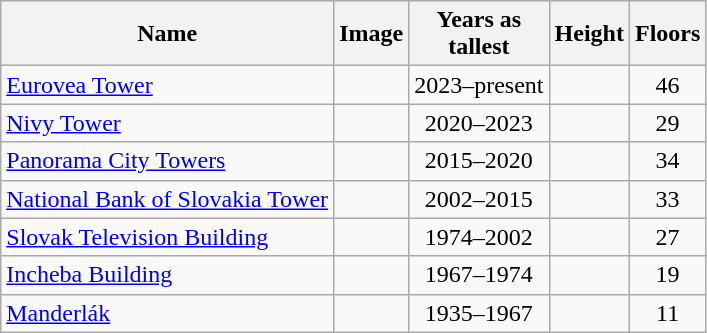<table class="wikitable sortable" style="text-align:center">
<tr>
<th>Name</th>
<th class="unsortable">Image</th>
<th>Years as<br>tallest</th>
<th data-sort-type="number">Height<br></th>
<th>Floors</th>
</tr>
<tr>
<td align=left><a href='#'>Eurovea Tower</a></td>
<td></td>
<td>2023–present</td>
<td></td>
<td>46</td>
</tr>
<tr>
<td align=left><a href='#'>Nivy Tower</a></td>
<td></td>
<td>2020–2023</td>
<td></td>
<td>29</td>
</tr>
<tr>
<td align=left><a href='#'>Panorama City Towers</a></td>
<td></td>
<td>2015–2020</td>
<td></td>
<td>34</td>
</tr>
<tr>
<td align=left><a href='#'>National Bank of Slovakia Tower</a></td>
<td></td>
<td>2002–2015</td>
<td></td>
<td>33</td>
</tr>
<tr>
<td align=left><a href='#'>Slovak Television Building</a></td>
<td></td>
<td>1974–2002</td>
<td></td>
<td>27</td>
</tr>
<tr>
<td align=left><a href='#'>Incheba Building</a></td>
<td></td>
<td>1967–1974</td>
<td></td>
<td>19</td>
</tr>
<tr>
<td align=left><a href='#'>Manderlák</a></td>
<td></td>
<td>1935–1967</td>
<td></td>
<td>11</td>
</tr>
</table>
